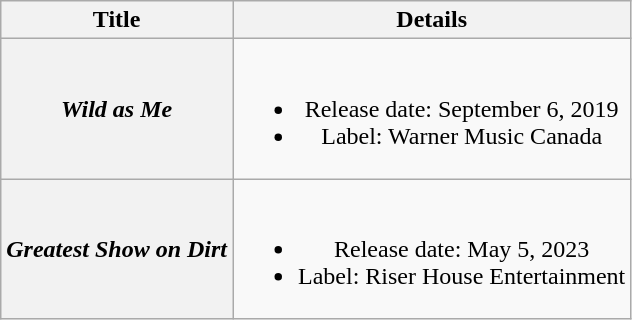<table class="wikitable plainrowheaders" style="text-align:center;">
<tr>
<th scope="col">Title</th>
<th scope="col">Details</th>
</tr>
<tr>
<th scope="row"><em>Wild as Me</em></th>
<td><br><ul><li>Release date: September 6, 2019</li><li>Label: Warner Music Canada</li></ul></td>
</tr>
<tr>
<th scope="row"><em>Greatest Show on Dirt</em></th>
<td><br><ul><li>Release date: May 5, 2023</li><li>Label: Riser House Entertainment</li></ul></td>
</tr>
</table>
